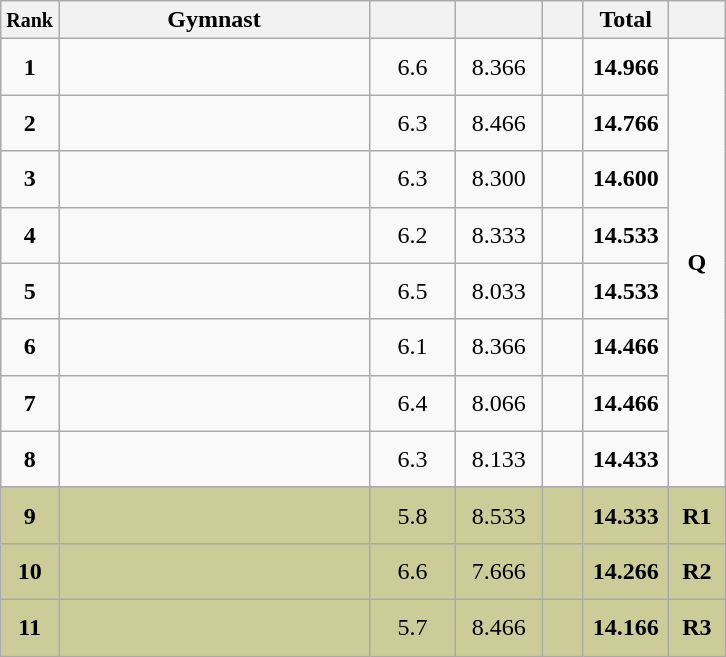<table style="text-align:center;" class="wikitable sortable">
<tr>
<th scope="col" style="width:15px;"><small>Rank</small></th>
<th scope="col" style="width:200px;">Gymnast</th>
<th scope="col" style="width:50px;"><small></small></th>
<th scope="col" style="width:50px;"><small></small></th>
<th scope="col" style="width:20px;"><small></small></th>
<th scope="col" style="width:50px;">Total</th>
<th scope="col" style="width:30px;"><small></small></th>
</tr>
<tr>
<td scope="row" style="text-align:center"><strong>1</strong></td>
<td style="height:30px; text-align:left;"></td>
<td>6.6</td>
<td>8.366</td>
<td></td>
<td><strong>14.966</strong></td>
<td rowspan=8><strong>Q</strong></td>
</tr>
<tr>
<td scope="row" style="text-align:center"><strong>2</strong></td>
<td style="height:30px; text-align:left;"></td>
<td>6.3</td>
<td>8.466</td>
<td></td>
<td><strong>14.766</strong></td>
</tr>
<tr>
<td scope="row" style="text-align:center"><strong>3</strong></td>
<td style="height:30px; text-align:left;"></td>
<td>6.3</td>
<td>8.300</td>
<td></td>
<td><strong>14.600</strong></td>
</tr>
<tr>
<td scope="row" style="text-align:center"><strong>4</strong></td>
<td style="height:30px; text-align:left;"></td>
<td>6.2</td>
<td>8.333</td>
<td></td>
<td><strong>14.533</strong></td>
</tr>
<tr>
<td scope="row" style="text-align:center"><strong>5</strong></td>
<td style="height:30px; text-align:left;"></td>
<td>6.5</td>
<td>8.033</td>
<td></td>
<td><strong>14.533</strong></td>
</tr>
<tr>
<td scope="row" style="text-align:center"><strong>6</strong></td>
<td style="height:30px; text-align:left;"></td>
<td>6.1</td>
<td>8.366</td>
<td></td>
<td><strong>14.466</strong></td>
</tr>
<tr>
<td scope="row" style="text-align:center"><strong>7</strong></td>
<td style="height:30px; text-align:left;"></td>
<td>6.4</td>
<td>8.066</td>
<td></td>
<td><strong>14.466</strong></td>
</tr>
<tr>
<td scope="row" style="text-align:center"><strong>8</strong></td>
<td style="height:30px; text-align:left;"></td>
<td>6.3</td>
<td>8.133</td>
<td></td>
<td><strong>14.433</strong></td>
</tr>
<tr>
</tr>
<tr style="background:#cccc99;">
<td scope="row" style="text-align:center"><strong>9</strong></td>
<td style="height:30px; text-align:left;"></td>
<td>5.8</td>
<td>8.533</td>
<td></td>
<td><strong>14.333</strong></td>
<td><strong>R1</strong></td>
</tr>
<tr style="background:#cccc99;">
<td scope="row" style="text-align:center"><strong>10</strong></td>
<td style="height:30px; text-align:left;"></td>
<td>6.6</td>
<td>7.666</td>
<td></td>
<td><strong>14.266</strong></td>
<td><strong>R2</strong></td>
</tr>
<tr style="background:#cccc99;">
<td scope="row" style="text-align:center"><strong>11</strong></td>
<td style="height:30px; text-align:left;"></td>
<td>5.7</td>
<td>8.466</td>
<td></td>
<td><strong>14.166</strong></td>
<td><strong>R3</strong></td>
</tr>
</table>
